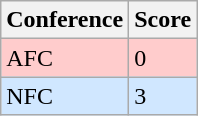<table class="wikitable">
<tr>
<th>Conference</th>
<th>Score</th>
</tr>
<tr>
<td style="background:#FFCCCC">AFC</td>
<td style="background:#FFCCCC">0</td>
</tr>
<tr>
<td style="background:#D0E7FF">NFC</td>
<td style="background:#D0E7FF">3</td>
</tr>
</table>
